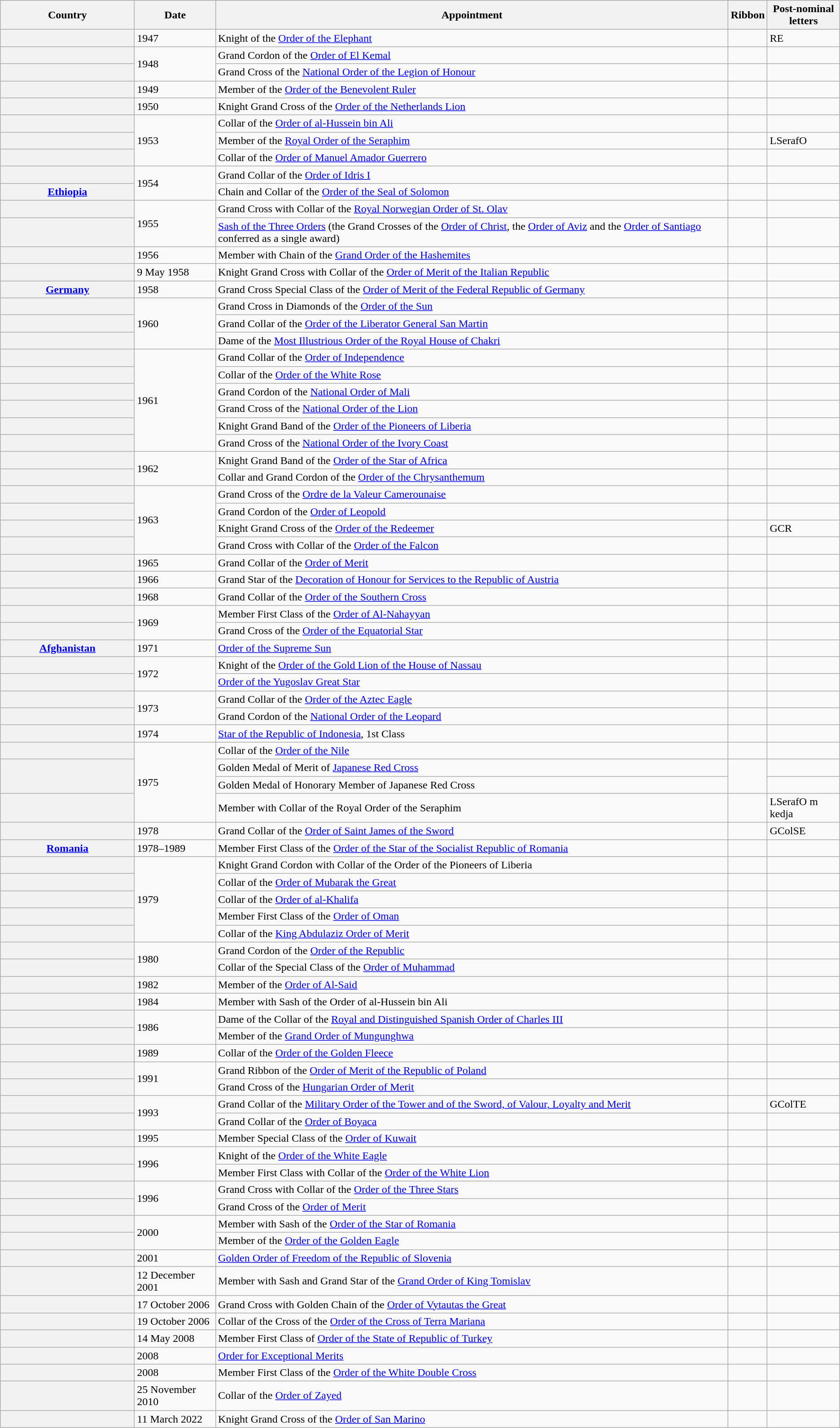<table class="wikitable plainrowheaders">
<tr>
<th scope="col" style="width:12em;">Country</th>
<th scope="col">Date</th>
<th scope="col">Appointment</th>
<th scope="col">Ribbon</th>
<th scope="col">Post-nominal<br>letters</th>
</tr>
<tr>
<th scope="row"></th>
<td>1947</td>
<td>Knight of the <a href='#'>Order of the Elephant</a></td>
<td style="padding-top:1em;"></td>
<td>RE</td>
</tr>
<tr>
<th scope="row"></th>
<td rowspan="2">1948</td>
<td>Grand Cordon of the <a href='#'>Order of El Kemal</a></td>
<td style="padding-top:1em;"></td>
<td></td>
</tr>
<tr>
<th scope="row"></th>
<td>Grand Cross of the <a href='#'>National Order of the Legion of Honour</a></td>
<td style="padding-top:1em;"></td>
<td></td>
</tr>
<tr>
<th scope="row"></th>
<td>1949</td>
<td>Member of the <a href='#'>Order of the Benevolent Ruler</a></td>
<td style="padding-top:1em;"></td>
<td></td>
</tr>
<tr>
<th scope="row"></th>
<td>1950</td>
<td>Knight Grand Cross of the <a href='#'>Order of the Netherlands Lion</a></td>
<td style="padding-top:1em;"></td>
<td></td>
</tr>
<tr>
<th scope="row"></th>
<td rowspan="3">1953</td>
<td>Collar of the <a href='#'>Order of al-Hussein bin Ali</a></td>
<td style="padding-top:1em;"></td>
<td></td>
</tr>
<tr>
<th scope="row"></th>
<td>Member of the <a href='#'>Royal Order of the Seraphim</a></td>
<td style="padding-top:1em;"></td>
<td>LSerafO</td>
</tr>
<tr>
<th scope="row"></th>
<td>Collar of the <a href='#'>Order of Manuel Amador Guerrero</a></td>
<td style="padding-top:1em;"></td>
<td></td>
</tr>
<tr>
<th scope="row"></th>
<td rowspan="2">1954</td>
<td>Grand Collar of the <a href='#'>Order of Idris I</a></td>
<td style="padding-top:1em;"></td>
<td></td>
</tr>
<tr>
<th scope="row"> <a href='#'>Ethiopia</a></th>
<td>Chain and Collar of the <a href='#'>Order of the Seal of Solomon</a></td>
<td style="padding-top:1em;"></td>
<td></td>
</tr>
<tr>
<th scope="row"></th>
<td rowspan="2">1955</td>
<td>Grand Cross with Collar of the <a href='#'>Royal Norwegian Order of St. Olav</a></td>
<td style="padding-top:1em;"></td>
<td></td>
</tr>
<tr>
<th scope="row"></th>
<td><a href='#'>Sash of the Three Orders</a> (the Grand Crosses of the <a href='#'>Order of Christ</a>, the <a href='#'>Order of Aviz</a> and the <a href='#'>Order of Santiago</a> conferred as a single award)</td>
<td style="padding-top:1em;"></td>
<td></td>
</tr>
<tr>
<th scope="row"></th>
<td>1956</td>
<td>Member with Chain of the <a href='#'>Grand Order of the Hashemites</a></td>
<td style="padding-top:1em;"></td>
<td></td>
</tr>
<tr>
<th scope="row"></th>
<td>9 May 1958</td>
<td>Knight Grand Cross with Collar of the <a href='#'>Order of Merit of the Italian Republic</a></td>
<td style="padding-top:1em;"></td>
<td></td>
</tr>
<tr>
<th scope="row"> <a href='#'>Germany</a></th>
<td>1958</td>
<td>Grand Cross Special Class of the <a href='#'>Order of Merit of the Federal Republic of Germany</a></td>
<td style="padding-top:1em;"></td>
<td></td>
</tr>
<tr>
<th scope="row"></th>
<td rowspan="3">1960</td>
<td>Grand Cross in Diamonds of the <a href='#'>Order of the Sun</a></td>
<td style="padding-top:1em;"></td>
<td></td>
</tr>
<tr>
<th scope="row"></th>
<td>Grand Collar of the <a href='#'>Order of the Liberator General San Martin</a></td>
<td style="padding-top:1em;"></td>
<td></td>
</tr>
<tr>
<th scope="row"></th>
<td>Dame of the <a href='#'>Most Illustrious Order of the Royal House of Chakri</a></td>
<td style="padding-top:1em;"></td>
<td></td>
</tr>
<tr>
<th scope="row"></th>
<td rowspan="6">1961</td>
<td>Grand Collar of the <a href='#'>Order of Independence</a></td>
<td style="padding-top:1em;"></td>
<td></td>
</tr>
<tr>
<th scope="row"></th>
<td>Collar of the <a href='#'>Order of the White Rose</a></td>
<td style="padding-top:1em;"></td>
<td></td>
</tr>
<tr>
<th scope="row"></th>
<td>Grand Cordon of the <a href='#'>National Order of Mali</a></td>
<td style="padding-top:1em;"></td>
<td></td>
</tr>
<tr>
<th scope="row"></th>
<td>Grand Cross of the <a href='#'>National Order of the Lion</a></td>
<td style="padding-top:1em;"></td>
<td></td>
</tr>
<tr>
<th scope="row"></th>
<td>Knight Grand Band of the <a href='#'>Order of the Pioneers of Liberia</a></td>
<td style="padding-top:1em;"></td>
<td></td>
</tr>
<tr>
<th scope="row"></th>
<td>Grand Cross of the <a href='#'>National Order of the Ivory Coast</a></td>
<td style="padding-top:1em;"></td>
<td></td>
</tr>
<tr>
<th scope="row"></th>
<td rowspan="2">1962</td>
<td>Knight Grand Band of the <a href='#'>Order of the Star of Africa</a></td>
<td style="padding-top:1em;"></td>
<td></td>
</tr>
<tr>
<th scope="row"></th>
<td>Collar and Grand Cordon of the <a href='#'>Order of the Chrysanthemum</a></td>
<td style="padding-top:1em;"></td>
<td></td>
</tr>
<tr>
<th scope="row"></th>
<td rowspan="4">1963</td>
<td>Grand Cross of the <a href='#'>Ordre de la Valeur Camerounaise</a></td>
<td style="padding-top:1em;"></td>
<td></td>
</tr>
<tr>
<th scope="row"></th>
<td>Grand Cordon of the <a href='#'>Order of Leopold</a></td>
<td style="padding-top:1em;"></td>
<td></td>
</tr>
<tr>
<th scope="row"></th>
<td>Knight Grand Cross of the <a href='#'>Order of the Redeemer</a></td>
<td style="padding-top:1em;"></td>
<td>GCR</td>
</tr>
<tr>
<th scope="row"></th>
<td>Grand Cross with Collar of the <a href='#'>Order of the Falcon</a></td>
<td style="padding-top:1em;"></td>
<td></td>
</tr>
<tr>
<th scope="row"></th>
<td>1965</td>
<td>Grand Collar of the <a href='#'>Order of Merit</a></td>
<td style="padding-top:1em;"></td>
<td></td>
</tr>
<tr>
<th scope="row"></th>
<td>1966</td>
<td>Grand Star of the <a href='#'>Decoration of Honour for Services to the Republic of Austria</a></td>
<td style="padding-top:1em;"></td>
<td></td>
</tr>
<tr>
<th scope="row"></th>
<td>1968</td>
<td>Grand Collar of the <a href='#'>Order of the Southern Cross</a></td>
<td style="padding-top:1em;"></td>
<td></td>
</tr>
<tr>
<th scope="row"></th>
<td rowspan="2">1969</td>
<td>Member First Class of the <a href='#'>Order of Al-Nahayyan</a></td>
<td style="padding-top:1em;"></td>
<td></td>
</tr>
<tr>
<th scope="row"></th>
<td>Grand Cross of the <a href='#'>Order of the Equatorial Star</a></td>
<td style="padding-top:1em;"></td>
<td></td>
</tr>
<tr>
<th scope="row"> <a href='#'>Afghanistan</a></th>
<td>1971</td>
<td><a href='#'>Order of the Supreme Sun</a></td>
<td style="padding-top:1em;"></td>
<td></td>
</tr>
<tr>
<th scope="row"></th>
<td rowspan="2">1972</td>
<td>Knight of the <a href='#'>Order of the Gold Lion of the House of Nassau</a></td>
<td style="padding-top:1em;"></td>
<td></td>
</tr>
<tr>
<th scope="row"></th>
<td><a href='#'>Order of the Yugoslav Great Star</a></td>
<td style="padding-top:1em;"></td>
<td></td>
</tr>
<tr>
<th scope="row"></th>
<td rowspan="2">1973</td>
<td>Grand Collar of the <a href='#'>Order of the Aztec Eagle</a></td>
<td style="padding-top:1em;"></td>
<td></td>
</tr>
<tr>
<th scope="row"></th>
<td>Grand Cordon of the <a href='#'>National Order of the Leopard</a></td>
<td style="padding-top:1em;"></td>
<td></td>
</tr>
<tr>
<th scope="row"></th>
<td>1974</td>
<td><a href='#'>Star of the Republic of Indonesia</a>, 1st Class</td>
<td style="padding-top:1em;"></td>
<td></td>
</tr>
<tr>
<th scope="row"></th>
<td rowspan="4">1975</td>
<td>Collar of the <a href='#'>Order of the Nile</a></td>
<td style="padding-top:1em;"></td>
<td></td>
</tr>
<tr>
<th rowspan="2" scope="row"></th>
<td>Golden Medal of Merit of <a href='#'>Japanese Red Cross</a></td>
<td rowspan="2" style="padding-top:1em;"></td>
<td></td>
</tr>
<tr>
<td>Golden Medal of Honorary Member of Japanese Red Cross</td>
<td></td>
</tr>
<tr>
<th scope="row"></th>
<td>Member with Collar of the Royal Order of the Seraphim</td>
<td></td>
<td>LSerafO m kedja</td>
</tr>
<tr>
<th scope="row"></th>
<td>1978</td>
<td>Grand Collar of the <a href='#'>Order of Saint James of the Sword</a></td>
<td style="padding-top:1em;"></td>
<td>GColSE</td>
</tr>
<tr>
<th scope="row"> <a href='#'>Romania</a></th>
<td>1978–1989</td>
<td>Member First Class of the <a href='#'>Order of the Star of the Socialist Republic of Romania</a></td>
<td style="padding-top:1em;"></td>
<td></td>
</tr>
<tr>
<th scope="row"></th>
<td rowspan="5">1979</td>
<td>Knight Grand Cordon with Collar of the Order of the Pioneers of Liberia</td>
<td></td>
<td></td>
</tr>
<tr>
<th scope="row"></th>
<td>Collar of the <a href='#'>Order of Mubarak the Great</a></td>
<td style="padding-top:1em;"></td>
<td></td>
</tr>
<tr>
<th scope="row"></th>
<td>Collar of the <a href='#'>Order of al-Khalifa</a></td>
<td style="padding-top:1em;"></td>
<td></td>
</tr>
<tr>
<th scope="row"></th>
<td>Member First Class of the <a href='#'>Order of Oman</a></td>
<td style="padding-top:1em;"></td>
<td></td>
</tr>
<tr>
<th scope="row"></th>
<td>Collar of the <a href='#'>King Abdulaziz Order of Merit</a></td>
<td style="padding-top:1em;"></td>
<td></td>
</tr>
<tr>
<th scope="row"></th>
<td rowspan="2">1980</td>
<td>Grand Cordon of the <a href='#'>Order of the Republic</a></td>
<td style="padding-top:1em;"></td>
<td></td>
</tr>
<tr>
<th scope="row"></th>
<td>Collar of the Special Class of the <a href='#'>Order of Muhammad</a></td>
<td></td>
</tr>
<tr>
<th scope="row"></th>
<td>1982</td>
<td>Member of the <a href='#'>Order of Al-Said</a></td>
<td style="padding-top:1em;"></td>
<td></td>
</tr>
<tr>
<th scope="row"></th>
<td>1984</td>
<td>Member with Sash of the Order of al-Hussein bin Ali</td>
<td></td>
<td></td>
</tr>
<tr>
<th scope="row"></th>
<td rowspan="2">1986</td>
<td>Dame of the Collar of the <a href='#'>Royal and Distinguished Spanish Order of Charles III</a></td>
<td style="padding-top:1em;"></td>
<td></td>
</tr>
<tr>
<th scope="row"></th>
<td>Member of the <a href='#'>Grand Order of Mungunghwa</a></td>
<td style="padding-top:1em;"></td>
<td></td>
</tr>
<tr>
<th scope="row"></th>
<td>1989</td>
<td>Collar of the <a href='#'>Order of the Golden Fleece</a></td>
<td style="padding-top:1em;"></td>
<td></td>
</tr>
<tr>
<th scope="row"></th>
<td rowspan="2">1991</td>
<td>Grand Ribbon of the <a href='#'>Order of Merit of the Republic of Poland</a></td>
<td style="padding-top:1em;"></td>
<td></td>
</tr>
<tr>
<th scope="row"></th>
<td>Grand Cross of the <a href='#'>Hungarian Order of Merit</a></td>
<td style="padding-top:1em;"></td>
<td></td>
</tr>
<tr>
<th scope="row"></th>
<td rowspan="2">1993</td>
<td>Grand Collar of the <a href='#'>Military Order of the Tower and of the Sword, of Valour, Loyalty and Merit</a></td>
<td style="padding-top:1em;"></td>
<td>GColTE</td>
</tr>
<tr>
<th scope="row"></th>
<td>Grand Collar of the <a href='#'>Order of Boyaca</a></td>
<td style="padding-top:1em;"></td>
<td></td>
</tr>
<tr>
<th scope="row"></th>
<td>1995</td>
<td>Member Special Class of the <a href='#'>Order of Kuwait</a></td>
<td style="padding-top:1em;"></td>
<td></td>
</tr>
<tr>
<th scope="row"></th>
<td rowspan="2">1996</td>
<td>Knight of the <a href='#'>Order of the White Eagle</a></td>
<td style="padding-top:1em;"></td>
<td></td>
</tr>
<tr>
<th scope="row"></th>
<td>Member First Class with Collar of the <a href='#'>Order of the White Lion</a></td>
<td style="padding-top:1em;"></td>
<td></td>
</tr>
<tr>
<th scope="row"></th>
<td rowspan="2">1996</td>
<td>Grand Cross with Collar of the <a href='#'>Order of the Three Stars</a></td>
<td style="padding-top:1em;"></td>
<td></td>
</tr>
<tr>
<th scope="row"></th>
<td>Grand Cross of the <a href='#'>Order of Merit</a></td>
<td style="padding-top:1em;"></td>
<td></td>
</tr>
<tr>
<th scope="row"></th>
<td rowspan="2">2000</td>
<td>Member with Sash of the <a href='#'>Order of the Star of Romania</a></td>
<td style="padding-top:1em;"></td>
<td></td>
</tr>
<tr>
<th scope="row"></th>
<td>Member of the <a href='#'>Order of the Golden Eagle</a></td>
<td style="padding-top:1em;"></td>
<td></td>
</tr>
<tr>
<th scope="row"></th>
<td>2001</td>
<td><a href='#'>Golden Order of Freedom of the Republic of Slovenia</a></td>
<td style="padding-top:1em;"></td>
<td></td>
</tr>
<tr>
<th scope="row"></th>
<td>12 December 2001</td>
<td>Member with Sash and Grand Star of the <a href='#'>Grand Order of King Tomislav</a></td>
<td style="padding-top:1em;"></td>
<td></td>
</tr>
<tr>
<th scope="row"></th>
<td>17 October 2006</td>
<td>Grand Cross with Golden Chain of the <a href='#'>Order of Vytautas the Great</a></td>
<td style="padding-top:1em;"></td>
<td></td>
</tr>
<tr>
<th scope="row"></th>
<td>19 October 2006</td>
<td>Collar of the Cross of the <a href='#'>Order of the Cross of Terra Mariana</a></td>
<td style="padding-top:1em;"></td>
<td></td>
</tr>
<tr>
<th scope="row"></th>
<td>14 May 2008</td>
<td>Member First Class of <a href='#'>Order of the State of Republic of Turkey</a></td>
<td style="padding-top:1em;"></td>
<td></td>
</tr>
<tr>
<th scope="row"></th>
<td>2008</td>
<td><a href='#'>Order for Exceptional Merits</a></td>
<td style="padding-top:1em;"></td>
<td></td>
</tr>
<tr>
<th scope="row"></th>
<td>2008</td>
<td>Member First Class of the <a href='#'>Order of the White Double Cross</a></td>
<td style="padding-top:1em;"></td>
<td></td>
</tr>
<tr>
<th scope="row"></th>
<td>25 November 2010</td>
<td>Collar of the <a href='#'>Order of Zayed</a></td>
<td style="padding-top:1em;"></td>
<td></td>
</tr>
<tr>
<th scope="row"></th>
<td>11 March 2022</td>
<td>Knight Grand Cross of the <a href='#'>Order of San Marino</a></td>
<td style="padding-top:1em;"></td>
<td></td>
</tr>
</table>
